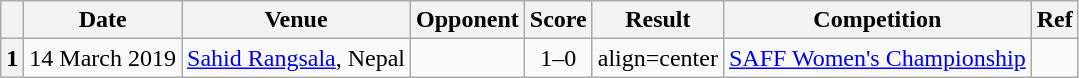<table class="wikitable sortable">
<tr>
<th scope=col></th>
<th scope=col>Date</th>
<th scope=col>Venue</th>
<th scope=col>Opponent</th>
<th scope=col>Score</th>
<th scope=col>Result</th>
<th scope=col>Competition</th>
<th scope="col" class="unsortable">Ref</th>
</tr>
<tr>
<th scope=row>1</th>
<td align=center>14 March 2019</td>
<td><a href='#'>Sahid Rangsala</a>, Nepal</td>
<td></td>
<td align=center>1–0</td>
<td>align=center </td>
<td><a href='#'>SAFF Women's Championship</a></td>
<td></td>
</tr>
</table>
